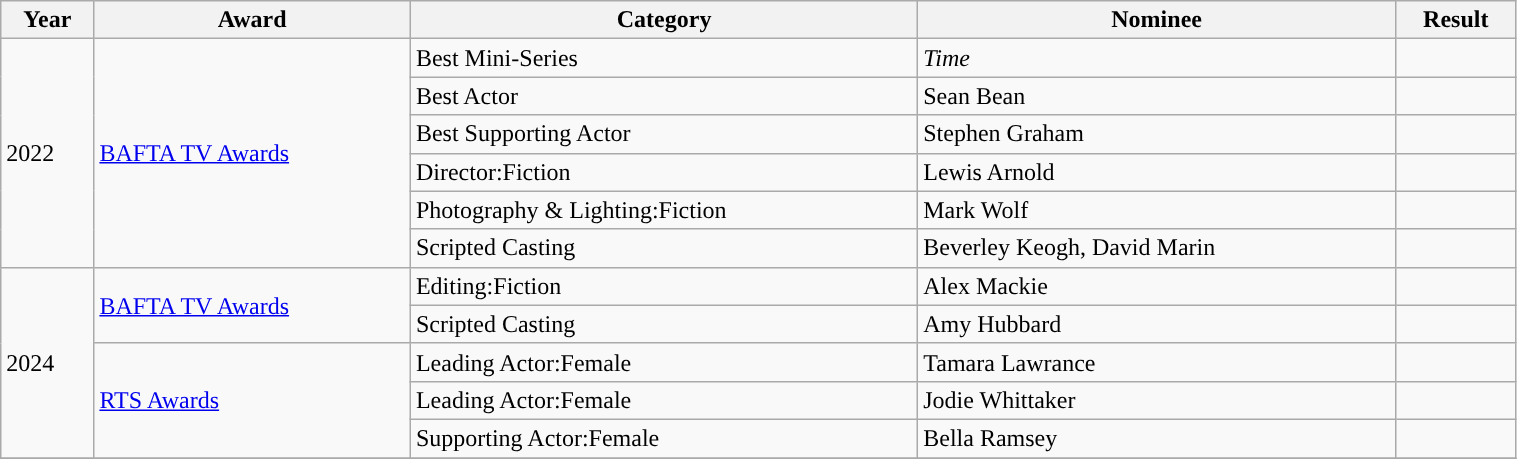<table width="80%" class="wikitable">
<tr>
<th>Year</th>
<th>Award</th>
<th>Category</th>
<th>Nominee</th>
<th>Result</th>
</tr>
<tr>
<td rowspan="6”">2022</td>
<td rowspan="6”"><a href='#'>BAFTA TV Awards</a></td>
<td>Best Mini-Series</td>
<td><em>Time</em></td>
<td></td>
</tr>
<tr>
<td>Best Actor</td>
<td>Sean Bean</td>
<td></td>
</tr>
<tr>
<td>Best Supporting Actor</td>
<td>Stephen Graham</td>
<td></td>
</tr>
<tr>
<td>Director:Fiction</td>
<td>Lewis Arnold</td>
<td></td>
</tr>
<tr>
<td>Photography & Lighting:Fiction</td>
<td>Mark Wolf</td>
<td></td>
</tr>
<tr>
<td>Scripted Casting</td>
<td>Beverley Keogh, David Marin</td>
<td></td>
</tr>
<tr>
<td rowspan="5">2024</td>
<td rowspan="2"><a href='#'>BAFTA TV Awards</a></td>
<td>Editing:Fiction</td>
<td>Alex Mackie</td>
<td></td>
</tr>
<tr>
<td>Scripted Casting</td>
<td>Amy Hubbard</td>
<td></td>
</tr>
<tr>
<td rowspan="3"><a href='#'>RTS Awards</a></td>
<td>Leading Actor:Female</td>
<td>Tamara Lawrance</td>
<td></td>
</tr>
<tr>
<td>Leading Actor:Female</td>
<td>Jodie Whittaker</td>
<td></td>
</tr>
<tr>
<td>Supporting Actor:Female</td>
<td>Bella Ramsey</td>
<td></td>
</tr>
<tr>
</tr>
</table>
